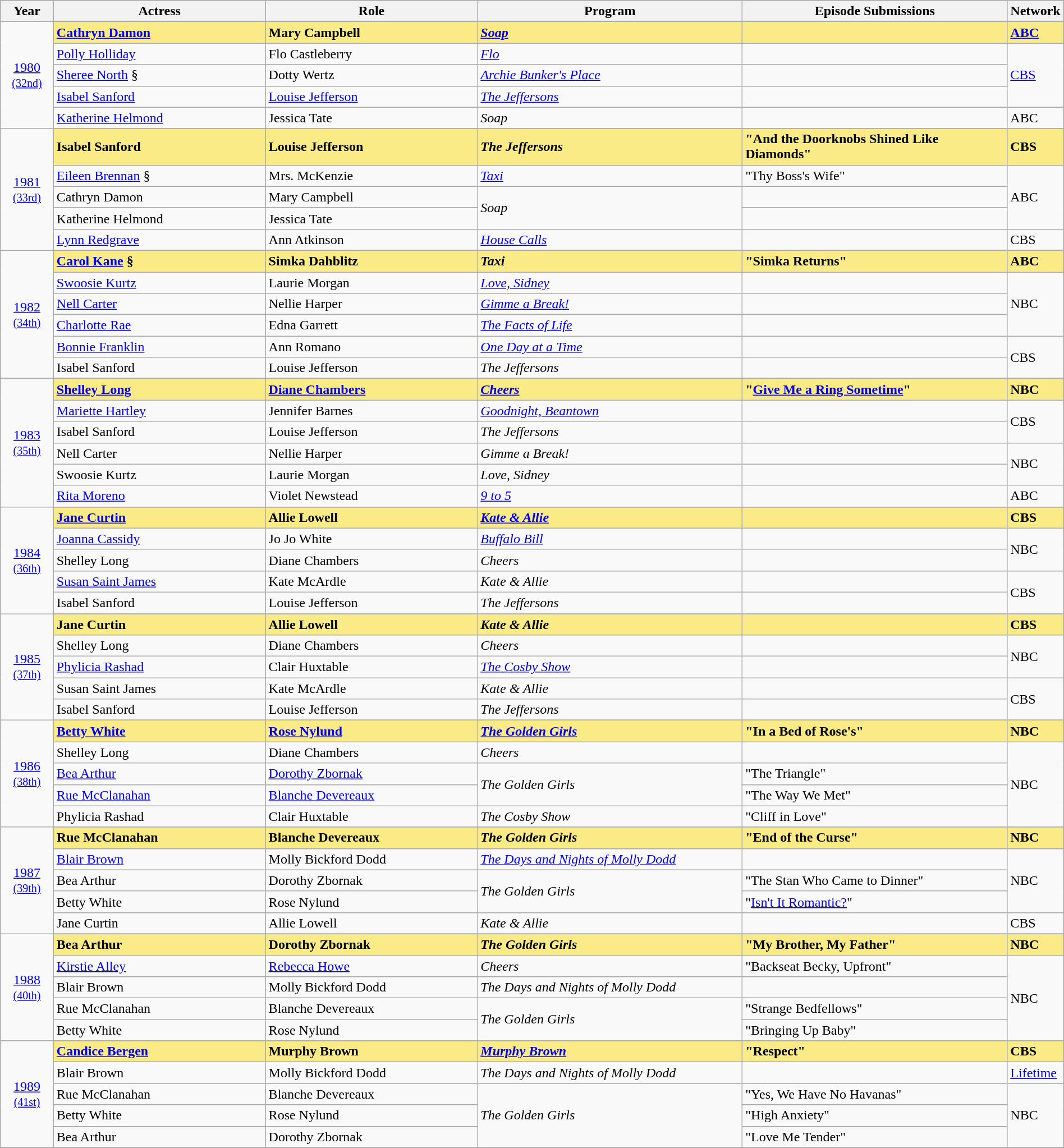<table class="wikitable" style="width:100%">
<tr bgcolor="#bebebe">
<th width="5%">Year</th>
<th width="20%">Actress</th>
<th width="20%">Role</th>
<th width="25%">Program</th>
<th width="25%">Episode Submissions</th>
<th width="5%">Network</th>
</tr>
<tr>
<td rowspan=6 style="text-align:center"><a href='#'>1980</a><br><small><a href='#'>(32nd)</a></small></td>
</tr>
<tr style="background:#FAEB86">
<td><strong><a href='#'>Cathryn Damon</a></strong></td>
<td><strong>Mary Campbell</strong></td>
<td><strong><em><a href='#'>Soap</a></em></strong></td>
<td></td>
<td><strong><a href='#'>ABC</a></strong></td>
</tr>
<tr>
<td><a href='#'>Polly Holliday</a></td>
<td>Flo Castleberry</td>
<td><em><a href='#'>Flo</a></em></td>
<td></td>
<td rowspan=3><a href='#'>CBS</a></td>
</tr>
<tr>
<td><a href='#'>Sheree North</a> §</td>
<td>Dotty Wertz</td>
<td><em><a href='#'>Archie Bunker's Place</a></em></td>
<td></td>
</tr>
<tr>
<td><a href='#'>Isabel Sanford</a></td>
<td><a href='#'>Louise Jefferson</a></td>
<td><em><a href='#'>The Jeffersons</a></em></td>
<td></td>
</tr>
<tr>
<td><a href='#'>Katherine Helmond</a></td>
<td>Jessica Tate</td>
<td><em>Soap</em></td>
<td></td>
<td>ABC</td>
</tr>
<tr>
<td rowspan=6 style="text-align:center"><a href='#'>1981</a><br><small><a href='#'>(33rd)</a></small></td>
</tr>
<tr style="background:#FAEB86">
<td><strong>Isabel Sanford</strong></td>
<td><strong>Louise Jefferson</strong></td>
<td><strong><em>The Jeffersons</em></strong></td>
<td><strong>"And the Doorknobs Shined Like Diamonds"</strong></td>
<td><strong>CBS</strong></td>
</tr>
<tr>
<td><a href='#'>Eileen Brennan</a> §</td>
<td>Mrs. McKenzie</td>
<td><em><a href='#'>Taxi</a></em></td>
<td>"Thy Boss's Wife"</td>
<td rowspan=3>ABC</td>
</tr>
<tr>
<td>Cathryn Damon</td>
<td>Mary Campbell</td>
<td rowspan=2><em>Soap</em></td>
<td></td>
</tr>
<tr>
<td>Katherine Helmond</td>
<td>Jessica Tate</td>
<td></td>
</tr>
<tr>
<td><a href='#'>Lynn Redgrave</a></td>
<td>Ann Atkinson</td>
<td><em><a href='#'>House Calls</a></em></td>
<td></td>
<td>CBS</td>
</tr>
<tr>
<td rowspan=7 style="text-align:center"><a href='#'>1982</a><br><small><a href='#'>(34th)</a></small></td>
</tr>
<tr style="background:#FAEB86">
<td><strong><a href='#'>Carol Kane</a> §</strong></td>
<td><strong>Simka Dahblitz</strong></td>
<td><strong><em>Taxi</em></strong></td>
<td><strong>"Simka Returns"</strong></td>
<td><strong>ABC</strong></td>
</tr>
<tr>
<td><a href='#'>Swoosie Kurtz</a></td>
<td>Laurie Morgan</td>
<td><em><a href='#'>Love, Sidney</a></em></td>
<td></td>
<td rowspan=3>NBC</td>
</tr>
<tr>
<td><a href='#'>Nell Carter</a></td>
<td>Nellie Harper</td>
<td><em><a href='#'>Gimme a Break!</a></em></td>
<td></td>
</tr>
<tr>
<td><a href='#'>Charlotte Rae</a></td>
<td>Edna Garrett</td>
<td><em><a href='#'>The Facts of Life</a></em></td>
<td></td>
</tr>
<tr>
<td><a href='#'>Bonnie Franklin</a></td>
<td>Ann Romano</td>
<td><em><a href='#'>One Day at a Time</a></em></td>
<td></td>
<td rowspan="2">CBS</td>
</tr>
<tr>
<td>Isabel Sanford</td>
<td>Louise Jefferson</td>
<td><em>The Jeffersons</em></td>
<td></td>
</tr>
<tr>
<td rowspan=7 style="text-align:center"><a href='#'>1983</a><br><small><a href='#'>(35th)</a></small></td>
</tr>
<tr style="background:#FAEB86">
<td><strong><a href='#'>Shelley Long</a></strong></td>
<td><strong><a href='#'>Diane Chambers</a></strong></td>
<td><strong><em><a href='#'>Cheers</a></em></strong></td>
<td><strong>"<a href='#'>Give Me a Ring Sometime</a>"</strong></td>
<td><strong>NBC</strong></td>
</tr>
<tr>
<td><a href='#'>Mariette Hartley</a></td>
<td>Jennifer Barnes</td>
<td><em><a href='#'>Goodnight, Beantown</a></em></td>
<td></td>
<td rowspan="2">CBS</td>
</tr>
<tr>
<td>Isabel Sanford</td>
<td>Louise Jefferson</td>
<td><em>The Jeffersons</em></td>
<td></td>
</tr>
<tr>
<td>Nell Carter</td>
<td>Nellie Harper</td>
<td><em>Gimme a Break!</em></td>
<td></td>
<td rowspan="2">NBC</td>
</tr>
<tr>
<td>Swoosie Kurtz</td>
<td>Laurie Morgan</td>
<td><em>Love, Sidney</em></td>
<td></td>
</tr>
<tr>
<td><a href='#'>Rita Moreno</a></td>
<td>Violet Newstead</td>
<td><em><a href='#'>9 to 5</a></em></td>
<td></td>
<td>ABC</td>
</tr>
<tr>
<td rowspan=6 style="text-align:center"><a href='#'>1984</a><br><small><a href='#'>(36th)</a></small></td>
</tr>
<tr style="background:#FAEB86">
<td><strong><a href='#'>Jane Curtin</a></strong></td>
<td><strong>Allie Lowell</strong></td>
<td><strong><em><a href='#'>Kate & Allie</a></em></strong></td>
<td></td>
<td><strong>CBS</strong></td>
</tr>
<tr>
<td><a href='#'>Joanna Cassidy</a></td>
<td>Jo Jo White</td>
<td><em><a href='#'>Buffalo Bill</a></em></td>
<td></td>
<td rowspan=2>NBC</td>
</tr>
<tr>
<td>Shelley Long</td>
<td>Diane Chambers</td>
<td><em>Cheers</em></td>
<td></td>
</tr>
<tr>
<td><a href='#'>Susan Saint James</a></td>
<td>Kate McArdle</td>
<td><em>Kate & Allie</em></td>
<td></td>
<td rowspan=2>CBS</td>
</tr>
<tr>
<td>Isabel Sanford</td>
<td>Louise Jefferson</td>
<td><em>The Jeffersons</em></td>
<td></td>
</tr>
<tr>
<td rowspan=6 style="text-align:center"><a href='#'>1985</a><br><small><a href='#'>(37th)</a></small></td>
</tr>
<tr style="background:#FAEB86">
<td><strong>Jane Curtin</strong></td>
<td><strong>Allie Lowell</strong></td>
<td><strong><em>Kate & Allie</em></strong></td>
<td></td>
<td><strong>CBS</strong></td>
</tr>
<tr>
<td>Shelley Long</td>
<td>Diane Chambers</td>
<td><em>Cheers</em></td>
<td></td>
<td rowspan=2>NBC</td>
</tr>
<tr>
<td><a href='#'>Phylicia Rashad</a></td>
<td>Clair Huxtable</td>
<td><em><a href='#'>The Cosby Show</a></em></td>
<td></td>
</tr>
<tr>
<td>Susan Saint James</td>
<td>Kate McArdle</td>
<td><em>Kate & Allie</em></td>
<td></td>
<td rowspan=2>CBS</td>
</tr>
<tr>
<td>Isabel Sanford</td>
<td>Louise Jefferson</td>
<td><em>The Jeffersons</em></td>
<td></td>
</tr>
<tr>
<td rowspan=6 style="text-align:center"><a href='#'>1986</a><br><small><a href='#'>(38th)</a></small></td>
</tr>
<tr style="background:#FAEB86">
<td><strong><a href='#'>Betty White</a></strong></td>
<td><strong><a href='#'>Rose Nylund</a></strong></td>
<td><strong><em><a href='#'>The Golden Girls</a></em></strong></td>
<td><strong>"In a Bed of Rose's"</strong></td>
<td><strong>NBC</strong></td>
</tr>
<tr>
<td>Shelley Long</td>
<td>Diane Chambers</td>
<td><em>Cheers</em></td>
<td></td>
<td rowspan=4>NBC</td>
</tr>
<tr>
<td><a href='#'>Bea Arthur</a></td>
<td><a href='#'>Dorothy Zbornak</a></td>
<td rowspan="2"><em>The Golden Girls</em></td>
<td>"The Triangle"</td>
</tr>
<tr>
<td><a href='#'>Rue McClanahan</a></td>
<td><a href='#'>Blanche Devereaux</a></td>
<td>"The Way We Met"</td>
</tr>
<tr>
<td>Phylicia Rashad</td>
<td>Clair Huxtable</td>
<td><em>The Cosby Show</em></td>
<td>"Cliff in Love"</td>
</tr>
<tr>
<td rowspan=6 style="text-align:center"><a href='#'>1987</a><br><small><a href='#'>(39th)</a></small></td>
</tr>
<tr style="background:#FAEB86">
<td><strong>Rue McClanahan</strong></td>
<td><strong>Blanche Devereaux</strong></td>
<td><strong><em>The Golden Girls</em></strong></td>
<td><strong>"End of the Curse"</strong></td>
<td><strong>NBC</strong></td>
</tr>
<tr>
<td><a href='#'>Blair Brown</a></td>
<td>Molly Bickford Dodd</td>
<td><em><a href='#'>The Days and Nights of Molly Dodd</a></em></td>
<td></td>
<td rowspan=3>NBC</td>
</tr>
<tr>
<td>Bea Arthur</td>
<td>Dorothy Zbornak</td>
<td rowspan="2"><em>The Golden Girls</em></td>
<td>"The Stan Who Came to Dinner"</td>
</tr>
<tr>
<td>Betty White</td>
<td>Rose Nylund</td>
<td>"<a href='#'>Isn't It Romantic?</a>"</td>
</tr>
<tr>
<td>Jane Curtin</td>
<td>Allie Lowell</td>
<td><em>Kate & Allie</em></td>
<td></td>
<td>CBS</td>
</tr>
<tr>
<td rowspan=6 style="text-align:center"><a href='#'>1988</a><br><small><a href='#'>(40th)</a></small></td>
</tr>
<tr style="background:#FAEB86">
<td><strong>Bea Arthur</strong></td>
<td><strong>Dorothy Zbornak</strong></td>
<td><strong><em>The Golden Girls</em></strong></td>
<td><strong>"My Brother, My Father"</strong></td>
<td><strong>NBC</strong></td>
</tr>
<tr>
<td><a href='#'>Kirstie Alley</a></td>
<td><a href='#'>Rebecca Howe</a></td>
<td><em>Cheers</em></td>
<td>"Backseat Becky, Upfront"</td>
<td rowspan=4>NBC</td>
</tr>
<tr>
<td>Blair Brown</td>
<td>Molly Bickford Dodd</td>
<td><em>The Days and Nights of Molly Dodd</em></td>
<td></td>
</tr>
<tr>
<td>Rue McClanahan</td>
<td>Blanche Devereaux</td>
<td rowspan=2><em>The Golden Girls</em></td>
<td>"Strange Bedfellows"</td>
</tr>
<tr>
<td>Betty White</td>
<td>Rose Nylund</td>
<td>"Bringing Up Baby"</td>
</tr>
<tr>
<td rowspan=6 style="text-align:center"><a href='#'>1989</a><br><small><a href='#'>(41st)</a></small></td>
</tr>
<tr style="background:#FAEB86">
<td><strong><a href='#'>Candice Bergen</a></strong></td>
<td><strong>Murphy Brown</strong></td>
<td><strong><em><a href='#'>Murphy Brown</a></em></strong></td>
<td><strong>"Respect"</strong></td>
<td><strong>CBS</strong></td>
</tr>
<tr>
<td>Blair Brown</td>
<td>Molly Bickford Dodd</td>
<td><em>The Days and Nights of Molly Dodd</em></td>
<td></td>
<td><a href='#'>Lifetime</a></td>
</tr>
<tr>
<td>Rue McClanahan</td>
<td>Blanche Devereaux</td>
<td rowspan=3><em>The Golden Girls</em></td>
<td>"Yes, We Have No Havanas"</td>
<td rowspan=3>NBC</td>
</tr>
<tr>
<td>Betty White</td>
<td>Rose Nylund</td>
<td>"High Anxiety"</td>
</tr>
<tr>
<td>Bea Arthur</td>
<td>Dorothy Zbornak</td>
<td>"Love Me Tender"</td>
</tr>
<tr>
</tr>
</table>
